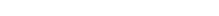<table style="width:22%; text-align:center;">
<tr style="color:white;">
<td style="background:"><strong>4</strong></td>
<td style="background:"><strong>4</strong></td>
</tr>
</table>
